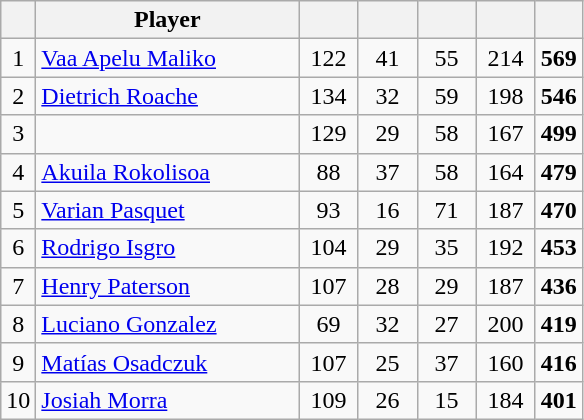<table class="wikitable" style="text-align:center;">
<tr>
<th></th>
<th style="width:10.5em;">Player</th>
<th style="width:2em;"></th>
<th style="width:2em;"></th>
<th style="width:2em;"></th>
<th style="width:2em;"></th>
<th></th>
</tr>
<tr>
<td>1</td>
<td align=left> <a href='#'>Vaa Apelu Maliko</a></td>
<td>122</td>
<td>41</td>
<td>55</td>
<td>214</td>
<td><strong>569</strong></td>
</tr>
<tr>
<td>2</td>
<td align=left> <a href='#'>Dietrich Roache</a></td>
<td>134</td>
<td>32</td>
<td>59</td>
<td>198</td>
<td><strong>546</strong></td>
</tr>
<tr>
<td>3</td>
<td align=left></td>
<td>129</td>
<td>29</td>
<td>58</td>
<td>167</td>
<td><strong>499</strong></td>
</tr>
<tr>
<td>4</td>
<td align=left> <a href='#'>Akuila Rokolisoa</a></td>
<td>88</td>
<td>37</td>
<td>58</td>
<td>164</td>
<td><strong>479</strong></td>
</tr>
<tr>
<td>5</td>
<td align=left> <a href='#'>Varian Pasquet</a></td>
<td>93</td>
<td>16</td>
<td>71</td>
<td>187</td>
<td><strong>470</strong></td>
</tr>
<tr>
<td>6</td>
<td align=left> <a href='#'>Rodrigo Isgro</a></td>
<td>104</td>
<td>29</td>
<td>35</td>
<td>192</td>
<td><strong>453</strong></td>
</tr>
<tr>
<td>7</td>
<td align=left> <a href='#'>Henry Paterson</a></td>
<td>107</td>
<td>28</td>
<td>29</td>
<td>187</td>
<td><strong>436</strong></td>
</tr>
<tr>
<td>8</td>
<td align=left> <a href='#'>Luciano Gonzalez</a></td>
<td>69</td>
<td>32</td>
<td>27</td>
<td>200</td>
<td><strong>419</strong></td>
</tr>
<tr>
<td>9</td>
<td align=left> <a href='#'>Matías Osadczuk</a></td>
<td>107</td>
<td>25</td>
<td>37</td>
<td>160</td>
<td><strong>416</strong></td>
</tr>
<tr>
<td>10</td>
<td align=left> <a href='#'>Josiah Morra</a></td>
<td>109</td>
<td>26</td>
<td>15</td>
<td>184</td>
<td><strong>401</strong></td>
</tr>
</table>
